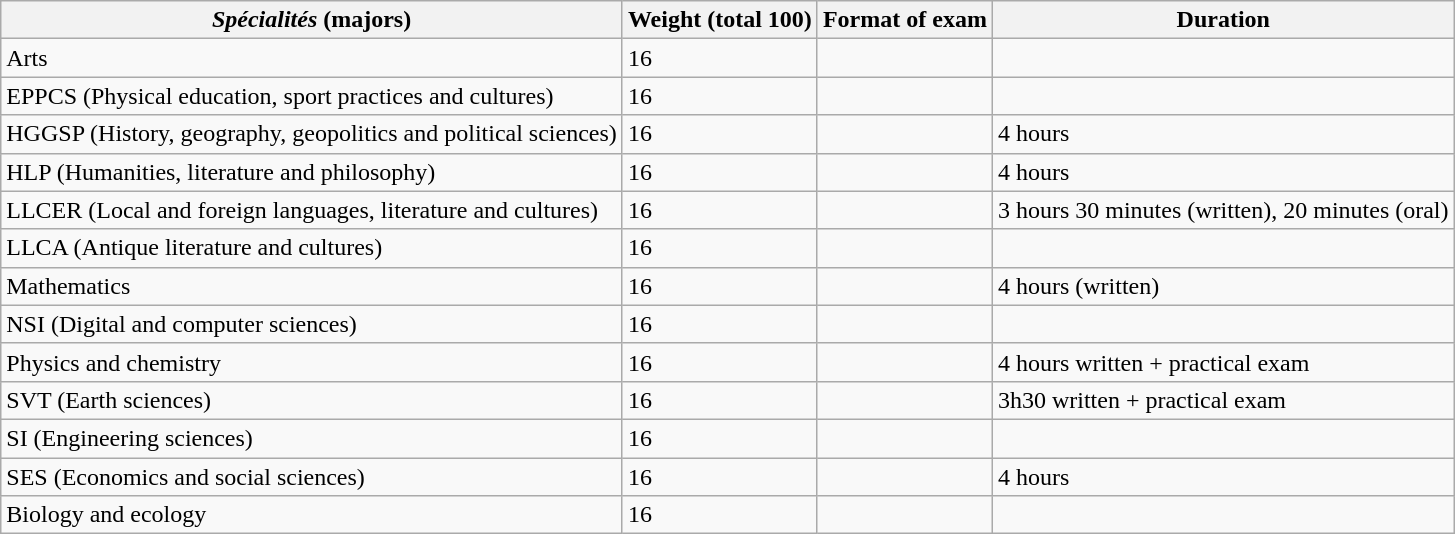<table class="wikitable">
<tr>
<th><em>Spécialités</em> (majors)</th>
<th>Weight (total 100)</th>
<th>Format of exam</th>
<th>Duration</th>
</tr>
<tr>
<td>Arts</td>
<td>16</td>
<td></td>
<td></td>
</tr>
<tr>
<td>EPPCS (Physical education, sport practices and cultures)</td>
<td>16</td>
<td></td>
<td></td>
</tr>
<tr>
<td>HGGSP (History, geography, geopolitics and political sciences)</td>
<td>16</td>
<td></td>
<td>4 hours</td>
</tr>
<tr>
<td>HLP (Humanities, literature and philosophy)</td>
<td>16</td>
<td></td>
<td>4 hours</td>
</tr>
<tr>
<td>LLCER (Local and foreign languages, literature and cultures)</td>
<td>16</td>
<td></td>
<td>3 hours 30 minutes (written), 20 minutes (oral)</td>
</tr>
<tr>
<td>LLCA (Antique literature and cultures)</td>
<td>16</td>
<td></td>
<td></td>
</tr>
<tr>
<td>Mathematics</td>
<td>16</td>
<td></td>
<td>4 hours (written)</td>
</tr>
<tr>
<td>NSI (Digital and computer sciences)</td>
<td>16</td>
<td></td>
<td></td>
</tr>
<tr>
<td>Physics and chemistry</td>
<td>16</td>
<td></td>
<td>4 hours written + practical exam</td>
</tr>
<tr>
<td>SVT (Earth sciences)</td>
<td>16</td>
<td></td>
<td>3h30 written + practical exam</td>
</tr>
<tr>
<td>SI (Engineering sciences)</td>
<td>16</td>
<td></td>
<td></td>
</tr>
<tr>
<td>SES (Economics and social sciences)</td>
<td>16</td>
<td></td>
<td>4 hours</td>
</tr>
<tr>
<td>Biology and ecology</td>
<td>16</td>
<td></td>
<td></td>
</tr>
</table>
